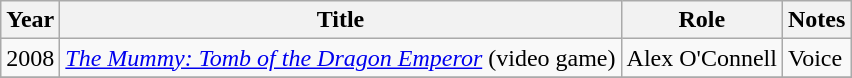<table class="wikitable plainrowheaders sortable">
<tr>
<th scope="col">Year</th>
<th scope="col">Title</th>
<th scope="col">Role</th>
<th class="unsortable">Notes</th>
</tr>
<tr>
<td>2008</td>
<td><em><a href='#'>The Mummy: Tomb of the Dragon Emperor</a></em> (video game)</td>
<td>Alex O'Connell</td>
<td>Voice</td>
</tr>
<tr>
</tr>
</table>
